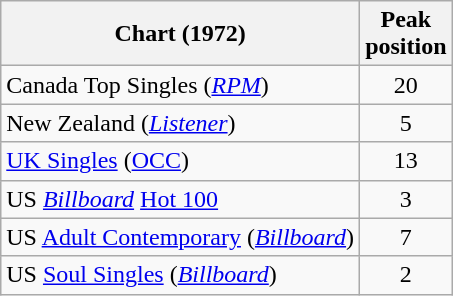<table class="wikitable sortable">
<tr>
<th align="left">Chart (1972)</th>
<th align="left">Peak<br>position</th>
</tr>
<tr>
<td align="left">Canada Top Singles (<em><a href='#'>RPM</a></em>)</td>
<td style="text-align:center;">20</td>
</tr>
<tr>
<td align="left">New Zealand (<em><a href='#'>Listener</a></em>)</td>
<td style="text-align:center;">5</td>
</tr>
<tr>
<td align="left"><a href='#'>UK Singles</a> (<a href='#'>OCC</a>)</td>
<td style="text-align:center;">13</td>
</tr>
<tr>
<td align="left">US <em><a href='#'>Billboard</a></em> <a href='#'>Hot 100</a></td>
<td style="text-align:center;">3</td>
</tr>
<tr>
<td align="left">US <a href='#'>Adult Contemporary</a> (<em><a href='#'>Billboard</a></em>)</td>
<td style="text-align:center;">7</td>
</tr>
<tr>
<td align="left">US <a href='#'>Soul Singles</a> (<em><a href='#'>Billboard</a></em>)</td>
<td style="text-align:center;">2</td>
</tr>
</table>
